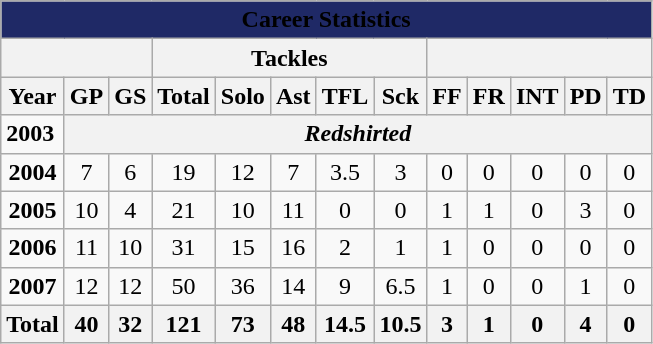<table class="wikitable">
<tr bgcolor="#1F2966">
<td colspan="13" align="center"><span><strong>Career Statistics</strong></span></td>
</tr>
<tr>
<th colspan="3" align="center"></th>
<th colspan="5" align="center"><strong>Tackles</strong></th>
<th colspan="5" align="center"></th>
</tr>
<tr align="center">
<th>Year</th>
<th>GP</th>
<th>GS</th>
<th>Total</th>
<th>Solo</th>
<th>Ast</th>
<th>TFL</th>
<th>Sck</th>
<th>FF</th>
<th>FR</th>
<th>INT</th>
<th>PD</th>
<th>TD</th>
</tr>
<tr>
<td><strong>2003</strong></td>
<th colspan="12" align="center"><em>Redshirted</em></th>
</tr>
<tr align="center">
<td><strong>2004</strong></td>
<td>7</td>
<td>6</td>
<td>19</td>
<td>12</td>
<td>7</td>
<td>3.5</td>
<td>3</td>
<td>0</td>
<td>0</td>
<td>0</td>
<td>0</td>
<td>0</td>
</tr>
<tr align="center">
<td><strong>2005</strong></td>
<td>10</td>
<td>4</td>
<td>21</td>
<td>10</td>
<td>11</td>
<td>0</td>
<td>0</td>
<td>1</td>
<td>1</td>
<td>0</td>
<td>3</td>
<td>0</td>
</tr>
<tr align="center">
<td><strong>2006</strong></td>
<td>11</td>
<td>10</td>
<td>31</td>
<td>15</td>
<td>16</td>
<td>2</td>
<td>1</td>
<td>1</td>
<td>0</td>
<td>0</td>
<td>0</td>
<td>0</td>
</tr>
<tr align="center">
<td><strong>2007</strong></td>
<td>12</td>
<td>12</td>
<td>50</td>
<td>36</td>
<td>14</td>
<td>9</td>
<td>6.5</td>
<td>1</td>
<td>0</td>
<td>0</td>
<td>1</td>
<td>0</td>
</tr>
<tr align="center">
<th><strong>Total</strong></th>
<th>40</th>
<th>32</th>
<th>121</th>
<th>73</th>
<th>48</th>
<th>14.5</th>
<th>10.5</th>
<th>3</th>
<th>1</th>
<th>0</th>
<th>4</th>
<th>0</th>
</tr>
</table>
